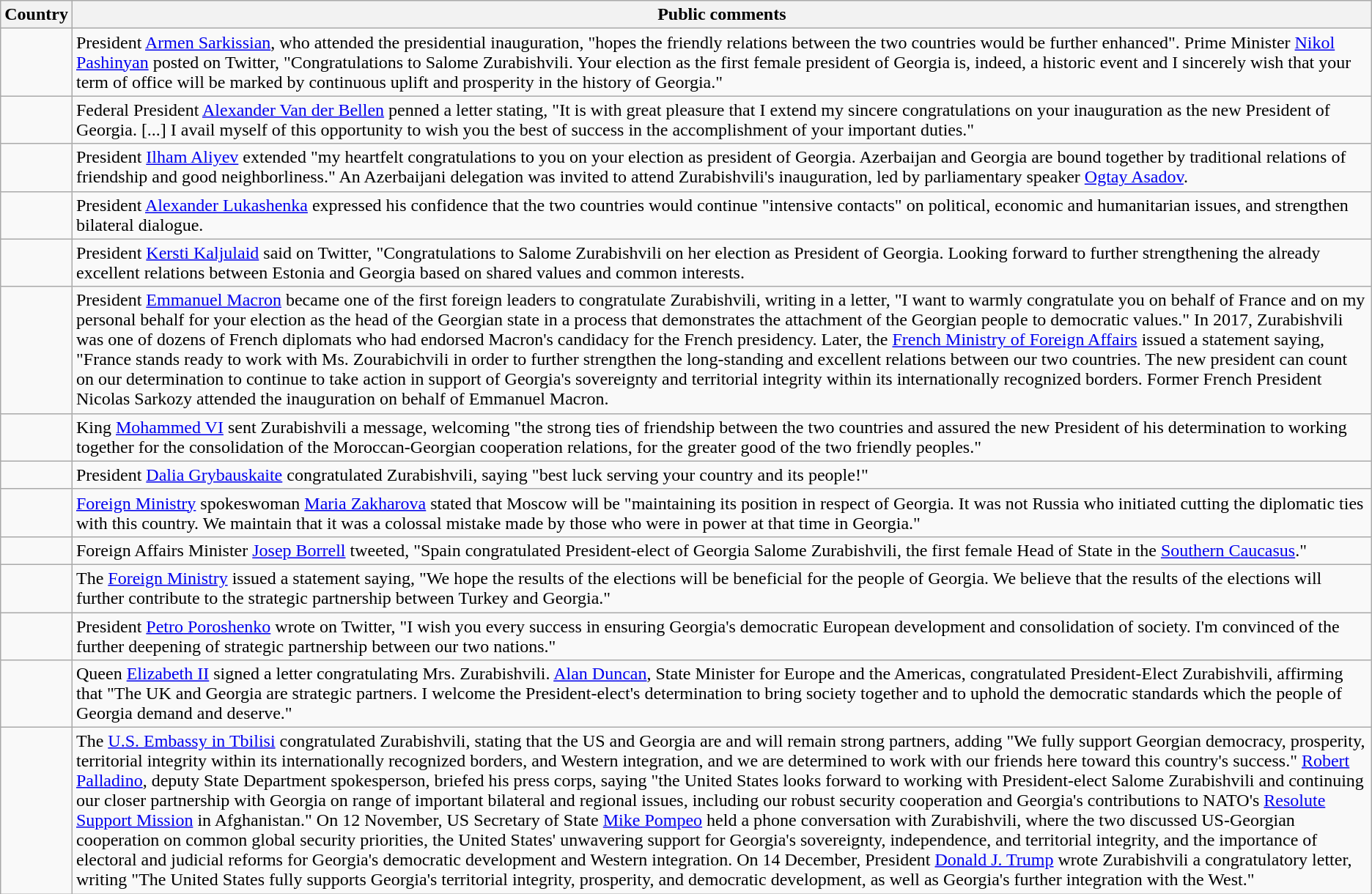<table class="wikitable">
<tr>
<th>Country</th>
<th>Public comments</th>
</tr>
<tr>
<td></td>
<td>President <a href='#'>Armen Sarkissian</a>, who attended the presidential inauguration, "hopes the friendly relations between the two countries would be further enhanced". Prime Minister <a href='#'>Nikol Pashinyan</a> posted on Twitter, "Congratulations to Salome Zurabishvili. Your election as the first female president of Georgia is, indeed, a historic event and I sincerely wish that your term of office will be marked by continuous uplift and prosperity in the history of Georgia."</td>
</tr>
<tr>
<td></td>
<td>Federal President <a href='#'>Alexander Van der Bellen</a> penned a letter stating, "It is with great pleasure that I extend my sincere congratulations on your inauguration as the new President of Georgia. [...] I avail myself of this opportunity to wish you the best of success in the accomplishment of your important duties."</td>
</tr>
<tr>
<td></td>
<td>President <a href='#'>Ilham Aliyev</a> extended "my heartfelt congratulations to you on your election as president of Georgia. Azerbaijan and Georgia are bound together by traditional relations of friendship and good neighborliness." An Azerbaijani delegation was invited to attend Zurabishvili's inauguration, led by parliamentary speaker <a href='#'>Ogtay Asadov</a>.</td>
</tr>
<tr>
<td></td>
<td>President <a href='#'>Alexander Lukashenka</a> expressed his confidence that the two countries would continue "intensive contacts" on political, economic and humanitarian issues, and strengthen bilateral dialogue.</td>
</tr>
<tr>
<td></td>
<td>President <a href='#'>Kersti Kaljulaid</a> said on Twitter, "Congratulations to Salome Zurabishvili on her election as President of Georgia. Looking forward to further strengthening the already excellent relations between Estonia and Georgia based on shared values and common interests.</td>
</tr>
<tr>
<td></td>
<td>President <a href='#'>Emmanuel Macron</a> became one of the first foreign leaders to congratulate Zurabishvili, writing in a letter, "I want to warmly congratulate you on behalf of France and on my personal behalf for your election as the head of the Georgian state in a process that demonstrates the attachment of the Georgian people to democratic values." In 2017, Zurabishvili was one of dozens of French diplomats who had endorsed Macron's candidacy for the French presidency. Later, the <a href='#'>French Ministry of Foreign Affairs</a> issued a statement saying, "France stands ready to work with Ms. Zourabichvili in order to further strengthen the long-standing and excellent relations between our two countries. The new president can count on our determination to continue to take action in support of Georgia's sovereignty and territorial integrity within its internationally recognized borders. Former French President Nicolas Sarkozy attended the inauguration on behalf of Emmanuel Macron.</td>
</tr>
<tr>
<td></td>
<td>King <a href='#'>Mohammed VI</a> sent Zurabishvili a message, welcoming "the strong ties of friendship between the two countries and assured the new President of his determination to working together for the consolidation of the Moroccan-Georgian cooperation relations, for the greater good of the two friendly peoples."</td>
</tr>
<tr>
<td></td>
<td>President <a href='#'>Dalia Grybauskaite</a> congratulated Zurabishvili, saying "best luck serving your country and its people!"</td>
</tr>
<tr>
<td></td>
<td><a href='#'>Foreign Ministry</a> spokeswoman <a href='#'>Maria Zakharova</a> stated that Moscow will be "maintaining its position in respect of Georgia. It was not Russia who initiated cutting the diplomatic ties with this country. We maintain that it was a colossal mistake made by those who were in power at that time in Georgia."</td>
</tr>
<tr>
<td></td>
<td>Foreign Affairs Minister <a href='#'>Josep Borrell</a> tweeted, "Spain congratulated President-elect of Georgia Salome Zurabishvili, the first female Head of State in the <a href='#'>Southern Caucasus</a>."</td>
</tr>
<tr>
<td></td>
<td>The <a href='#'>Foreign Ministry</a> issued a statement saying, "We hope the results of the elections will be beneficial for the people of Georgia. We believe that the results of the elections will further contribute to the strategic partnership between Turkey and Georgia."</td>
</tr>
<tr>
<td></td>
<td>President <a href='#'>Petro Poroshenko</a> wrote on Twitter, "I wish you every success in ensuring Georgia's democratic European development and consolidation of society. I'm convinced of the further deepening of strategic partnership between our two nations."</td>
</tr>
<tr>
<td></td>
<td>Queen <a href='#'>Elizabeth II</a> signed a letter congratulating Mrs. Zurabishvili. <a href='#'>Alan Duncan</a>, State Minister for Europe and the Americas, congratulated President-Elect Zurabishvili, affirming that "The UK and Georgia are strategic partners. I welcome the President-elect's determination to bring society together and to uphold the democratic standards which the people of Georgia demand and deserve."</td>
</tr>
<tr>
<td></td>
<td>The <a href='#'>U.S. Embassy in Tbilisi</a> congratulated Zurabishvili, stating that the US and Georgia are and will remain strong partners, adding "We fully support Georgian democracy, prosperity, territorial integrity within its internationally recognized borders, and Western integration, and we are determined to work with our friends here toward this country's success." <a href='#'>Robert Palladino</a>, deputy State Department spokesperson, briefed his press corps, saying "the United States looks forward to working with President-elect Salome Zurabishvili and continuing our closer partnership with Georgia on range of important bilateral and regional issues, including our robust security cooperation and Georgia's contributions to NATO's <a href='#'>Resolute Support Mission</a> in Afghanistan." On 12 November, US Secretary of State <a href='#'>Mike Pompeo</a> held a phone conversation with Zurabishvili, where the two discussed US-Georgian cooperation on common global security priorities, the United States' unwavering support for Georgia's sovereignty, independence, and territorial integrity, and the importance of electoral and judicial reforms for Georgia's democratic development and Western integration. On 14 December, President <a href='#'>Donald J. Trump</a> wrote Zurabishvili a congratulatory letter, writing "The United States fully supports Georgia's territorial integrity, prosperity, and democratic development, as well as Georgia's further integration with the West."</td>
</tr>
</table>
